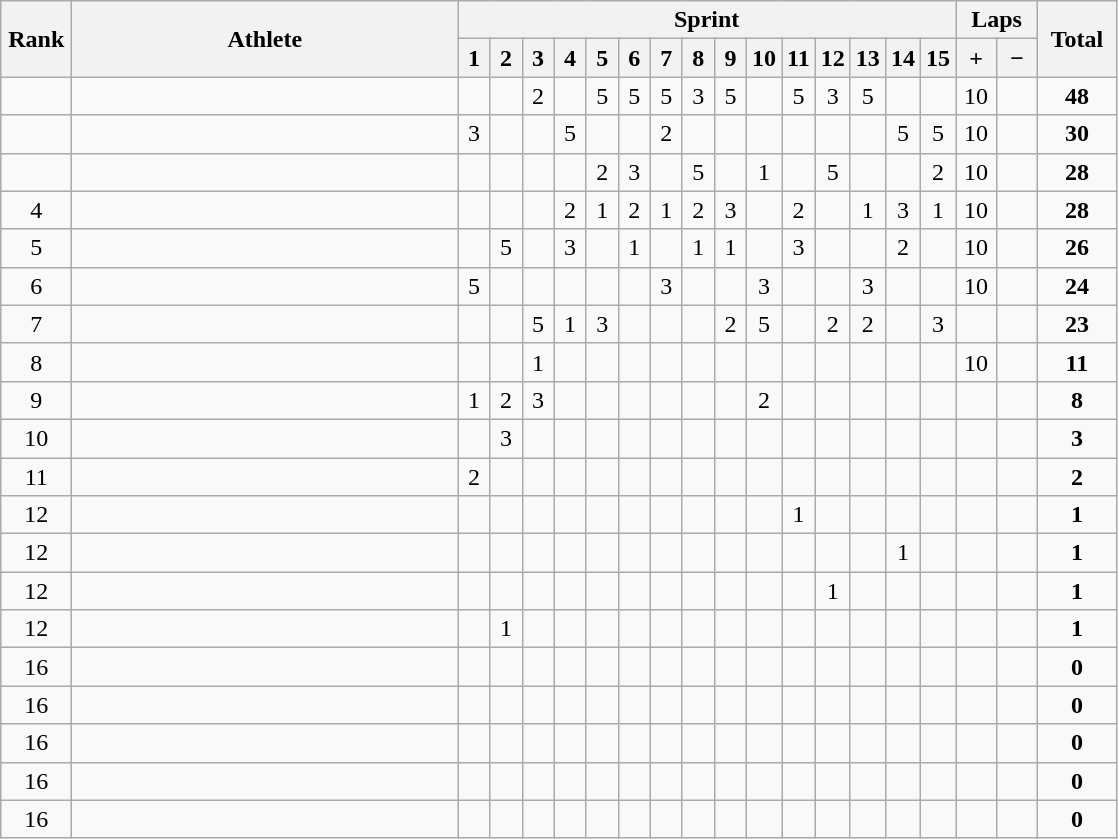<table class=wikitable style="text-align:center">
<tr>
<th rowspan=2 width=40>Rank</th>
<th rowspan=2 width=250>Athlete</th>
<th colspan=15>Sprint</th>
<th colspan=2>Laps</th>
<th rowspan=2 width=45>Total</th>
</tr>
<tr>
<th width=14>1</th>
<th width=14>2</th>
<th width=14>3</th>
<th width=14>4</th>
<th width=14>5</th>
<th width=14>6</th>
<th width=14>7</th>
<th width=14>8</th>
<th width=14>9</th>
<th width=14>10</th>
<th width=14>11</th>
<th width=14>12</th>
<th width=14>13</th>
<th width=14>14</th>
<th width=14>15</th>
<th width=20>+</th>
<th width=20>−</th>
</tr>
<tr>
<td></td>
<td align=left></td>
<td></td>
<td></td>
<td>2</td>
<td></td>
<td>5</td>
<td>5</td>
<td>5</td>
<td>3</td>
<td>5</td>
<td></td>
<td>5</td>
<td>3</td>
<td>5</td>
<td></td>
<td></td>
<td>10</td>
<td></td>
<td><strong>48</strong></td>
</tr>
<tr>
<td></td>
<td align=left></td>
<td>3</td>
<td></td>
<td></td>
<td>5</td>
<td></td>
<td></td>
<td>2</td>
<td></td>
<td></td>
<td></td>
<td></td>
<td></td>
<td></td>
<td>5</td>
<td>5</td>
<td>10</td>
<td></td>
<td><strong>30</strong></td>
</tr>
<tr>
<td></td>
<td align=left></td>
<td></td>
<td></td>
<td></td>
<td></td>
<td>2</td>
<td>3</td>
<td></td>
<td>5</td>
<td></td>
<td>1</td>
<td></td>
<td>5</td>
<td></td>
<td></td>
<td>2</td>
<td>10</td>
<td></td>
<td><strong>28</strong></td>
</tr>
<tr>
<td>4</td>
<td align=left></td>
<td></td>
<td></td>
<td></td>
<td>2</td>
<td>1</td>
<td>2</td>
<td>1</td>
<td>2</td>
<td>3</td>
<td></td>
<td>2</td>
<td></td>
<td>1</td>
<td>3</td>
<td>1</td>
<td>10</td>
<td></td>
<td><strong>28</strong></td>
</tr>
<tr>
<td>5</td>
<td align=left></td>
<td></td>
<td>5</td>
<td></td>
<td>3</td>
<td></td>
<td>1</td>
<td></td>
<td>1</td>
<td>1</td>
<td></td>
<td>3</td>
<td></td>
<td></td>
<td>2</td>
<td></td>
<td>10</td>
<td></td>
<td><strong>26</strong></td>
</tr>
<tr>
<td>6</td>
<td align=left></td>
<td>5</td>
<td></td>
<td></td>
<td></td>
<td></td>
<td></td>
<td>3</td>
<td></td>
<td></td>
<td>3</td>
<td></td>
<td></td>
<td>3</td>
<td></td>
<td></td>
<td>10</td>
<td></td>
<td><strong>24</strong></td>
</tr>
<tr>
<td>7</td>
<td align=left></td>
<td></td>
<td></td>
<td>5</td>
<td>1</td>
<td>3</td>
<td></td>
<td></td>
<td></td>
<td>2</td>
<td>5</td>
<td></td>
<td>2</td>
<td>2</td>
<td></td>
<td>3</td>
<td></td>
<td></td>
<td><strong>23</strong></td>
</tr>
<tr>
<td>8</td>
<td align=left></td>
<td></td>
<td></td>
<td>1</td>
<td></td>
<td></td>
<td></td>
<td></td>
<td></td>
<td></td>
<td></td>
<td></td>
<td></td>
<td></td>
<td></td>
<td></td>
<td>10</td>
<td></td>
<td><strong>11</strong></td>
</tr>
<tr>
<td>9</td>
<td align=left></td>
<td>1</td>
<td>2</td>
<td>3</td>
<td></td>
<td></td>
<td></td>
<td></td>
<td></td>
<td></td>
<td>2</td>
<td></td>
<td></td>
<td></td>
<td></td>
<td></td>
<td></td>
<td></td>
<td><strong>8</strong></td>
</tr>
<tr>
<td>10</td>
<td align=left></td>
<td></td>
<td>3</td>
<td></td>
<td></td>
<td></td>
<td></td>
<td></td>
<td></td>
<td></td>
<td></td>
<td></td>
<td></td>
<td></td>
<td></td>
<td></td>
<td></td>
<td></td>
<td><strong>3</strong></td>
</tr>
<tr>
<td>11</td>
<td align=left></td>
<td>2</td>
<td></td>
<td></td>
<td></td>
<td></td>
<td></td>
<td></td>
<td></td>
<td></td>
<td></td>
<td></td>
<td></td>
<td></td>
<td></td>
<td></td>
<td></td>
<td></td>
<td><strong>2</strong></td>
</tr>
<tr>
<td>12</td>
<td align=left></td>
<td></td>
<td></td>
<td></td>
<td></td>
<td></td>
<td></td>
<td></td>
<td></td>
<td></td>
<td></td>
<td>1</td>
<td></td>
<td></td>
<td></td>
<td></td>
<td></td>
<td></td>
<td><strong>1</strong></td>
</tr>
<tr>
<td>12</td>
<td align=left></td>
<td></td>
<td></td>
<td></td>
<td></td>
<td></td>
<td></td>
<td></td>
<td></td>
<td></td>
<td></td>
<td></td>
<td></td>
<td></td>
<td>1</td>
<td></td>
<td></td>
<td></td>
<td><strong>1</strong></td>
</tr>
<tr>
<td>12</td>
<td align=left></td>
<td></td>
<td></td>
<td></td>
<td></td>
<td></td>
<td></td>
<td></td>
<td></td>
<td></td>
<td></td>
<td></td>
<td>1</td>
<td></td>
<td></td>
<td></td>
<td></td>
<td></td>
<td><strong>1</strong></td>
</tr>
<tr>
<td>12</td>
<td align=left></td>
<td></td>
<td>1</td>
<td></td>
<td></td>
<td></td>
<td></td>
<td></td>
<td></td>
<td></td>
<td></td>
<td></td>
<td></td>
<td></td>
<td></td>
<td></td>
<td></td>
<td></td>
<td><strong>1</strong></td>
</tr>
<tr>
<td>16</td>
<td align=left></td>
<td></td>
<td></td>
<td></td>
<td></td>
<td></td>
<td></td>
<td></td>
<td></td>
<td></td>
<td></td>
<td></td>
<td></td>
<td></td>
<td></td>
<td></td>
<td></td>
<td></td>
<td><strong>0</strong></td>
</tr>
<tr>
<td>16</td>
<td align=left></td>
<td></td>
<td></td>
<td></td>
<td></td>
<td></td>
<td></td>
<td></td>
<td></td>
<td></td>
<td></td>
<td></td>
<td></td>
<td></td>
<td></td>
<td></td>
<td></td>
<td></td>
<td><strong>0</strong></td>
</tr>
<tr>
<td>16</td>
<td align=left></td>
<td></td>
<td></td>
<td></td>
<td></td>
<td></td>
<td></td>
<td></td>
<td></td>
<td></td>
<td></td>
<td></td>
<td></td>
<td></td>
<td></td>
<td></td>
<td></td>
<td></td>
<td><strong>0</strong></td>
</tr>
<tr>
<td>16</td>
<td align=left></td>
<td></td>
<td></td>
<td></td>
<td></td>
<td></td>
<td></td>
<td></td>
<td></td>
<td></td>
<td></td>
<td></td>
<td></td>
<td></td>
<td></td>
<td></td>
<td></td>
<td></td>
<td><strong>0</strong></td>
</tr>
<tr>
<td>16</td>
<td align=left></td>
<td></td>
<td></td>
<td></td>
<td></td>
<td></td>
<td></td>
<td></td>
<td></td>
<td></td>
<td></td>
<td></td>
<td></td>
<td></td>
<td></td>
<td></td>
<td></td>
<td></td>
<td><strong>0</strong></td>
</tr>
</table>
